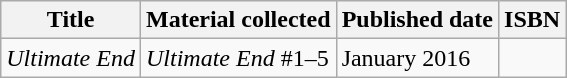<table class="wikitable">
<tr>
<th>Title</th>
<th>Material collected</th>
<th>Published date</th>
<th>ISBN</th>
</tr>
<tr>
<td><em>Ultimate End</em></td>
<td><em>Ultimate End</em> #1–5</td>
<td>January 2016</td>
<td></td>
</tr>
</table>
